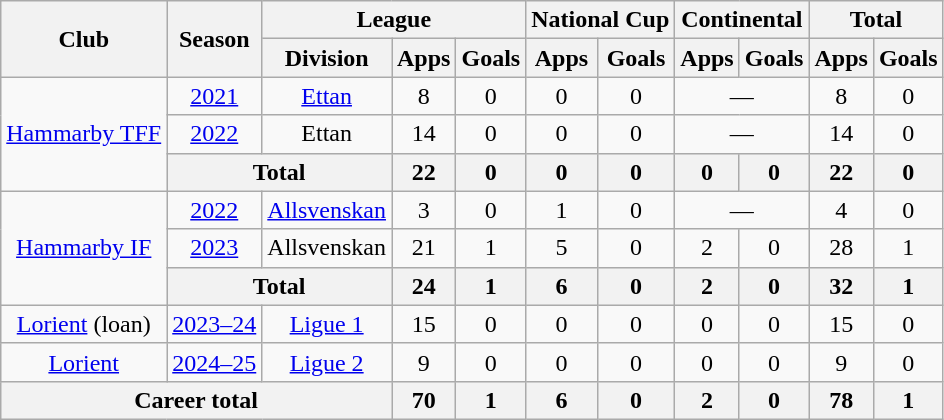<table class="wikitable" style="text-align:center;">
<tr>
<th rowspan="2">Club</th>
<th rowspan="2">Season</th>
<th colspan="3">League</th>
<th colspan="2">National Cup</th>
<th colspan="2">Continental</th>
<th colspan="2">Total</th>
</tr>
<tr>
<th>Division</th>
<th>Apps</th>
<th>Goals</th>
<th>Apps</th>
<th>Goals</th>
<th>Apps</th>
<th>Goals</th>
<th>Apps</th>
<th>Goals</th>
</tr>
<tr>
<td rowspan="3"><a href='#'>Hammarby TFF</a></td>
<td><a href='#'>2021</a></td>
<td><a href='#'>Ettan</a></td>
<td>8</td>
<td>0</td>
<td>0</td>
<td>0</td>
<td colspan="2">—</td>
<td>8</td>
<td>0</td>
</tr>
<tr>
<td><a href='#'>2022</a></td>
<td>Ettan</td>
<td>14</td>
<td>0</td>
<td>0</td>
<td>0</td>
<td colspan="2">—</td>
<td>14</td>
<td>0</td>
</tr>
<tr>
<th colspan="2">Total</th>
<th>22</th>
<th>0</th>
<th>0</th>
<th>0</th>
<th>0</th>
<th>0</th>
<th>22</th>
<th>0</th>
</tr>
<tr>
<td rowspan="3"><a href='#'>Hammarby IF</a></td>
<td><a href='#'>2022</a></td>
<td><a href='#'>Allsvenskan</a></td>
<td>3</td>
<td>0</td>
<td>1</td>
<td>0</td>
<td colspan="2">—</td>
<td>4</td>
<td>0</td>
</tr>
<tr>
<td><a href='#'>2023</a></td>
<td>Allsvenskan</td>
<td>21</td>
<td>1</td>
<td>5</td>
<td>0</td>
<td>2</td>
<td>0</td>
<td>28</td>
<td>1</td>
</tr>
<tr>
<th colspan="2">Total</th>
<th>24</th>
<th>1</th>
<th>6</th>
<th>0</th>
<th>2</th>
<th>0</th>
<th>32</th>
<th>1</th>
</tr>
<tr>
<td><a href='#'>Lorient</a> (loan)</td>
<td><a href='#'>2023–24</a></td>
<td><a href='#'>Ligue 1</a></td>
<td>15</td>
<td>0</td>
<td>0</td>
<td>0</td>
<td>0</td>
<td>0</td>
<td>15</td>
<td>0</td>
</tr>
<tr>
<td><a href='#'>Lorient</a></td>
<td><a href='#'>2024–25</a></td>
<td><a href='#'>Ligue 2</a></td>
<td>9</td>
<td>0</td>
<td>0</td>
<td>0</td>
<td>0</td>
<td>0</td>
<td>9</td>
<td>0</td>
</tr>
<tr>
<th colspan="3">Career total</th>
<th>70</th>
<th>1</th>
<th>6</th>
<th>0</th>
<th>2</th>
<th>0</th>
<th>78</th>
<th>1</th>
</tr>
</table>
